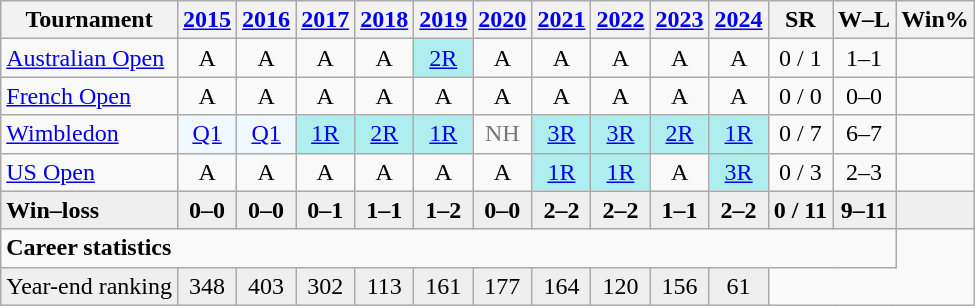<table class=wikitable style=text-align:center>
<tr>
<th>Tournament</th>
<th><a href='#'>2015</a></th>
<th><a href='#'>2016</a></th>
<th><a href='#'>2017</a></th>
<th><a href='#'>2018</a></th>
<th><a href='#'>2019</a></th>
<th><a href='#'>2020</a></th>
<th><a href='#'>2021</a></th>
<th><a href='#'>2022</a></th>
<th><a href='#'>2023</a></th>
<th><a href='#'>2024</a></th>
<th>SR</th>
<th>W–L</th>
<th>Win%</th>
</tr>
<tr>
<td align=left><a href='#'>Australian Open</a></td>
<td>A</td>
<td>A</td>
<td>A</td>
<td>A</td>
<td bgcolor=afeeee><a href='#'>2R</a></td>
<td>A</td>
<td>A</td>
<td>A</td>
<td>A</td>
<td>A</td>
<td>0 / 1</td>
<td>1–1</td>
<td></td>
</tr>
<tr>
<td align=left><a href='#'>French Open</a></td>
<td>A</td>
<td>A</td>
<td>A</td>
<td>A</td>
<td>A</td>
<td>A</td>
<td>A</td>
<td>A</td>
<td>A</td>
<td>A</td>
<td>0 / 0</td>
<td>0–0</td>
<td></td>
</tr>
<tr>
<td align=left><a href='#'>Wimbledon</a></td>
<td bgcolor=f0f8ff><a href='#'>Q1</a></td>
<td bgcolor=f0f8ff><a href='#'>Q1</a></td>
<td bgcolor=afeeee><a href='#'>1R</a></td>
<td bgcolor=afeeee><a href='#'>2R</a></td>
<td bgcolor=afeeee><a href='#'>1R</a></td>
<td style=color:#767676>NH</td>
<td bgcolor=afeeee><a href='#'>3R</a></td>
<td bgcolor=afeeee><a href='#'>3R</a></td>
<td bgcolor=afeeee><a href='#'>2R</a></td>
<td bgcolor=afeeee><a href='#'>1R</a></td>
<td>0 / 7</td>
<td>6–7</td>
<td></td>
</tr>
<tr>
<td align=left><a href='#'>US Open</a></td>
<td>A</td>
<td>A</td>
<td>A</td>
<td>A</td>
<td>A</td>
<td>A</td>
<td bgcolor=afeeee><a href='#'>1R</a></td>
<td bgcolor=afeeee><a href='#'>1R</a></td>
<td>A</td>
<td bgcolor=afeeee><a href='#'>3R</a></td>
<td>0 / 3</td>
<td>2–3</td>
<td></td>
</tr>
<tr style="background:#efefef; font-weight:bold;">
<td style="text-align:left">Win–loss</td>
<td>0–0</td>
<td>0–0</td>
<td>0–1</td>
<td>1–1</td>
<td>1–2</td>
<td>0–0</td>
<td>2–2</td>
<td>2–2</td>
<td>1–1</td>
<td>2–2</td>
<td>0 / 11</td>
<td>9–11</td>
<td></td>
</tr>
<tr>
<td colspan="13" align="left"><strong>Career statistics</strong></td>
</tr>
<tr bgcolor=efefef>
<td align=left>Year-end ranking</td>
<td>348</td>
<td>403</td>
<td>302</td>
<td>113</td>
<td>161</td>
<td>177</td>
<td>164</td>
<td>120</td>
<td>156</td>
<td>61</td>
</tr>
</table>
